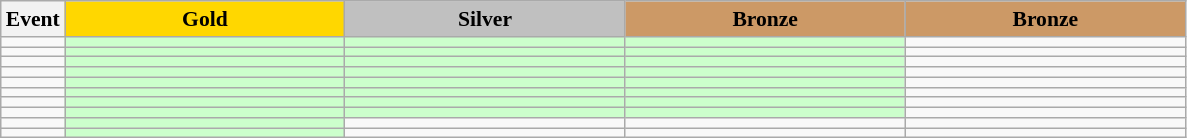<table class="wikitable" style="font-size:90%">
<tr>
<th>Event</th>
<th width=180 style="background-color:gold">Gold</th>
<th width=180 style="background-color:silver">Silver</th>
<th width=180 style="background-color:#cc9966">Bronze</th>
<th width=180 style="background-color:#cc9966">Bronze</th>
</tr>
<tr>
<td></td>
<td style="background-color:#ccffcc"></td>
<td style="background-color:#ccffcc"></td>
<td style="background-color:#ccffcc"></td>
<td></td>
</tr>
<tr>
<td></td>
<td style="background-color:#ccffcc"></td>
<td style="background-color:#ccffcc"></td>
<td style="background-color:#ccffcc"></td>
<td></td>
</tr>
<tr>
<td></td>
<td style="background-color:#ccffcc"></td>
<td style="background-color:#ccffcc"></td>
<td style="background-color:#ccffcc"></td>
<td></td>
</tr>
<tr>
<td></td>
<td style="background-color:#ccffcc"></td>
<td style="background-color:#ccffcc"></td>
<td style="background-color:#ccffcc"></td>
<td></td>
</tr>
<tr>
<td></td>
<td style="background-color:#ccffcc"></td>
<td style="background-color:#ccffcc"></td>
<td style="background-color:#ccffcc"></td>
<td></td>
</tr>
<tr>
<td></td>
<td style="background-color:#ccffcc"></td>
<td style="background-color:#ccffcc"></td>
<td style="background-color:#ccffcc"></td>
<td></td>
</tr>
<tr>
<td></td>
<td style="background-color:#ccffcc"></td>
<td style="background-color:#ccffcc"></td>
<td style="background-color:#ccffcc"></td>
<td></td>
</tr>
<tr>
<td></td>
<td style="background-color:#ccffcc"></td>
<td style="background-color:#ccffcc"></td>
<td style="background-color:#ccffcc"></td>
<td></td>
</tr>
<tr>
<td></td>
<td style="background-color:#ccffcc"></td>
<td></td>
<td></td>
<td></td>
</tr>
<tr>
<td></td>
<td style="background-color:#ccffcc"></td>
<td></td>
<td></td>
<td></td>
</tr>
</table>
